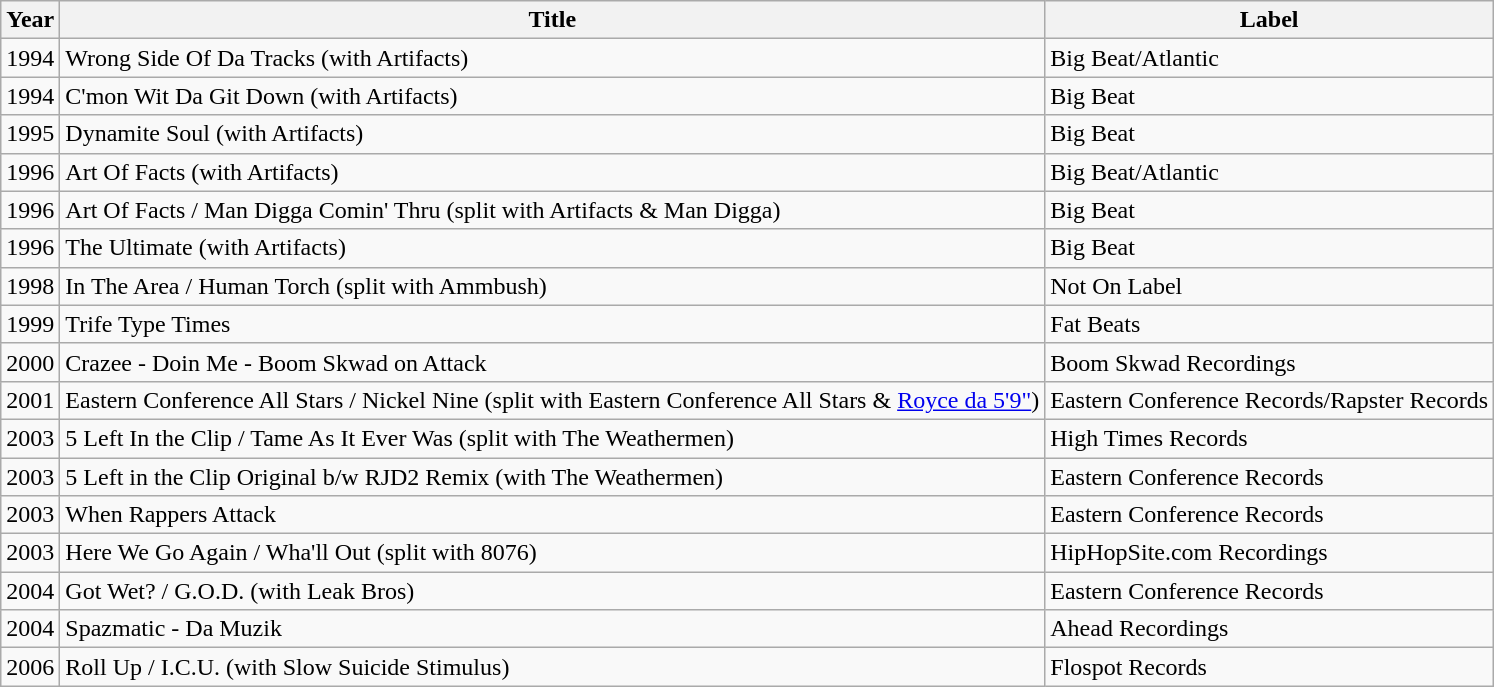<table class="wikitable sortable">
<tr>
<th>Year</th>
<th>Title</th>
<th>Label</th>
</tr>
<tr>
<td>1994</td>
<td>Wrong Side Of Da Tracks (with Artifacts)</td>
<td>Big Beat/Atlantic</td>
</tr>
<tr>
<td>1994</td>
<td>C'mon Wit Da Git Down (with Artifacts)</td>
<td>Big Beat</td>
</tr>
<tr>
<td>1995</td>
<td>Dynamite Soul (with Artifacts)</td>
<td>Big Beat</td>
</tr>
<tr>
<td>1996</td>
<td>Art Of Facts (with Artifacts)</td>
<td>Big Beat/Atlantic</td>
</tr>
<tr>
<td>1996</td>
<td>Art Of Facts / Man Digga Comin' Thru (split with Artifacts & Man Digga)</td>
<td>Big Beat</td>
</tr>
<tr>
<td>1996</td>
<td>The Ultimate (with Artifacts)</td>
<td>Big Beat</td>
</tr>
<tr>
<td>1998</td>
<td>In The Area / Human Torch (split with Ammbush)</td>
<td>Not On Label</td>
</tr>
<tr>
<td>1999</td>
<td>Trife Type Times</td>
<td>Fat Beats</td>
</tr>
<tr>
<td>2000</td>
<td>Crazee - Doin Me - Boom Skwad on Attack</td>
<td>Boom Skwad Recordings</td>
</tr>
<tr>
<td>2001</td>
<td>Eastern Conference All Stars / Nickel Nine (split with Eastern Conference All Stars & <a href='#'>Royce da 5'9"</a>)</td>
<td>Eastern Conference Records/Rapster Records</td>
</tr>
<tr>
<td>2003</td>
<td>5 Left In the Clip / Tame As It Ever Was (split with The Weathermen)</td>
<td>High Times Records</td>
</tr>
<tr>
<td>2003</td>
<td>5 Left in the Clip Original b/w RJD2 Remix (with The Weathermen)</td>
<td>Eastern Conference Records</td>
</tr>
<tr>
<td>2003</td>
<td>When Rappers Attack</td>
<td>Eastern Conference Records</td>
</tr>
<tr>
<td>2003</td>
<td>Here We Go Again / Wha'll Out (split with 8076)</td>
<td>HipHopSite.com Recordings</td>
</tr>
<tr>
<td>2004</td>
<td>Got Wet? / G.O.D. (with Leak Bros)</td>
<td>Eastern Conference Records</td>
</tr>
<tr>
<td>2004</td>
<td>Spazmatic - Da Muzik</td>
<td>Ahead Recordings</td>
</tr>
<tr>
<td>2006</td>
<td>Roll Up / I.C.U. (with Slow Suicide Stimulus)</td>
<td>Flospot Records</td>
</tr>
</table>
